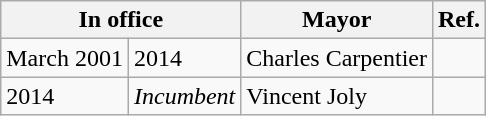<table class="wikitable">
<tr>
<th colspan="2">In office</th>
<th>Mayor</th>
<th>Ref.</th>
</tr>
<tr>
<td>March 2001</td>
<td>2014</td>
<td>Charles Carpentier</td>
<td></td>
</tr>
<tr>
<td>2014</td>
<td><em>Incumbent</em></td>
<td>Vincent Joly</td>
<td></td>
</tr>
</table>
